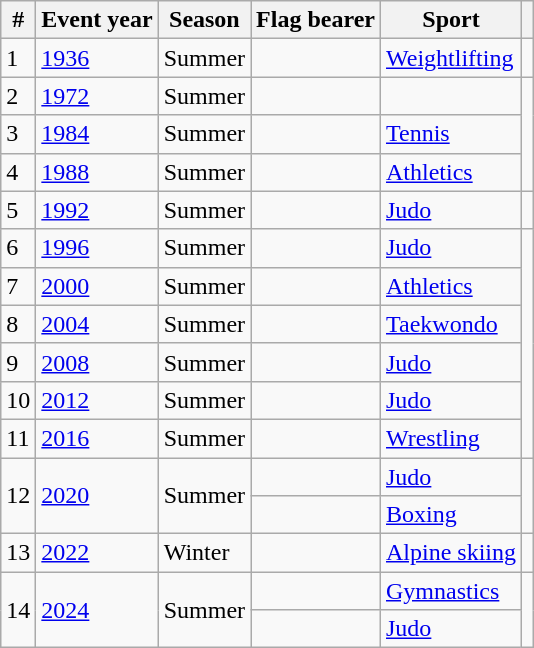<table class="wikitable sortable">
<tr>
<th>#</th>
<th>Event year</th>
<th>Season</th>
<th>Flag bearer</th>
<th>Sport</th>
<th></th>
</tr>
<tr>
<td>1</td>
<td><a href='#'>1936</a></td>
<td>Summer</td>
<td></td>
<td><a href='#'>Weightlifting</a></td>
<td></td>
</tr>
<tr>
<td>2</td>
<td><a href='#'>1972</a></td>
<td>Summer</td>
<td></td>
<td></td>
<td rowspan=3></td>
</tr>
<tr>
<td>3</td>
<td><a href='#'>1984</a></td>
<td>Summer</td>
<td></td>
<td><a href='#'>Tennis</a></td>
</tr>
<tr>
<td>4</td>
<td><a href='#'>1988</a></td>
<td>Summer</td>
<td></td>
<td><a href='#'>Athletics</a></td>
</tr>
<tr>
<td>5</td>
<td><a href='#'>1992</a></td>
<td>Summer</td>
<td></td>
<td><a href='#'>Judo</a></td>
<td></td>
</tr>
<tr>
<td>6</td>
<td><a href='#'>1996</a></td>
<td>Summer</td>
<td></td>
<td><a href='#'>Judo</a></td>
<td rowspan=6></td>
</tr>
<tr>
<td>7</td>
<td><a href='#'>2000</a></td>
<td>Summer</td>
<td></td>
<td><a href='#'>Athletics</a></td>
</tr>
<tr>
<td>8</td>
<td><a href='#'>2004</a></td>
<td>Summer</td>
<td></td>
<td><a href='#'>Taekwondo</a></td>
</tr>
<tr>
<td>9</td>
<td><a href='#'>2008</a></td>
<td>Summer</td>
<td></td>
<td><a href='#'>Judo</a></td>
</tr>
<tr>
<td>10</td>
<td><a href='#'>2012</a></td>
<td>Summer</td>
<td></td>
<td><a href='#'>Judo</a></td>
</tr>
<tr>
<td>11</td>
<td><a href='#'>2016</a></td>
<td>Summer</td>
<td></td>
<td><a href='#'>Wrestling</a></td>
</tr>
<tr>
<td rowspan="2">12</td>
<td rowspan="2"><a href='#'>2020</a></td>
<td rowspan="2">Summer</td>
<td></td>
<td><a href='#'>Judo</a></td>
<td rowspan="2"></td>
</tr>
<tr>
<td></td>
<td><a href='#'>Boxing</a></td>
</tr>
<tr>
<td>13</td>
<td><a href='#'>2022</a></td>
<td>Winter</td>
<td></td>
<td><a href='#'>Alpine skiing</a></td>
<td></td>
</tr>
<tr>
<td rowspan=2>14</td>
<td rowspan=2><a href='#'>2024</a></td>
<td rowspan=2>Summer</td>
<td></td>
<td><a href='#'>Gymnastics</a></td>
<td rowspan=2></td>
</tr>
<tr>
<td></td>
<td><a href='#'>Judo</a></td>
</tr>
</table>
